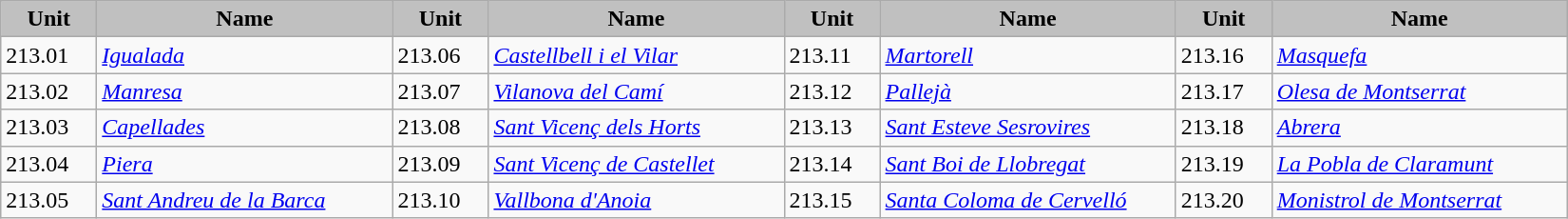<table class=wikitable>
<tr>
<th width="60 px" style="background:Silver; color:Black">Unit</th>
<th width="200 px" style="background:Silver; color:Black">Name</th>
<th width="60 px" style="background:Silver; color:Black">Unit</th>
<th width="200 px" style="background:Silver; color:Black">Name</th>
<th width="60 px" style="background:Silver; color:Black">Unit</th>
<th width="200 px" style="background:Silver; color:Black">Name</th>
<th width="60 px" style="background:Silver; color:Black">Unit</th>
<th width="200 px" style="background:Silver; color:Black">Name</th>
</tr>
<tr>
<td>213.01</td>
<td><em><a href='#'>Igualada</a></em></td>
<td>213.06</td>
<td><em><a href='#'>Castellbell i el Vilar</a></em></td>
<td>213.11</td>
<td><em><a href='#'>Martorell</a></em></td>
<td>213.16</td>
<td><em><a href='#'>Masquefa</a></em></td>
</tr>
<tr>
<td>213.02</td>
<td><em><a href='#'>Manresa</a></em></td>
<td>213.07</td>
<td><em><a href='#'>Vilanova del Camí</a></em></td>
<td>213.12</td>
<td><em><a href='#'>Pallejà</a></em></td>
<td>213.17</td>
<td><em><a href='#'>Olesa de Montserrat</a></em></td>
</tr>
<tr>
<td>213.03</td>
<td><em><a href='#'>Capellades</a></em></td>
<td>213.08</td>
<td><em><a href='#'>Sant Vicenç dels Horts</a></em></td>
<td>213.13</td>
<td><em><a href='#'>Sant Esteve Sesrovires</a></em></td>
<td>213.18</td>
<td><em><a href='#'>Abrera</a></em></td>
</tr>
<tr>
<td>213.04</td>
<td><em><a href='#'>Piera</a></em></td>
<td>213.09</td>
<td><em><a href='#'>Sant Vicenç de Castellet</a></em></td>
<td>213.14</td>
<td><em><a href='#'>Sant Boi de Llobregat</a></em></td>
<td>213.19</td>
<td><em><a href='#'>La Pobla de Claramunt</a></em></td>
</tr>
<tr>
<td>213.05</td>
<td><em><a href='#'>Sant Andreu de la Barca</a></em></td>
<td>213.10</td>
<td><em><a href='#'>Vallbona d'Anoia</a></em></td>
<td>213.15</td>
<td><em><a href='#'>Santa Coloma de Cervelló</a></em></td>
<td>213.20</td>
<td><em><a href='#'>Monistrol de Montserrat</a></em></td>
</tr>
</table>
